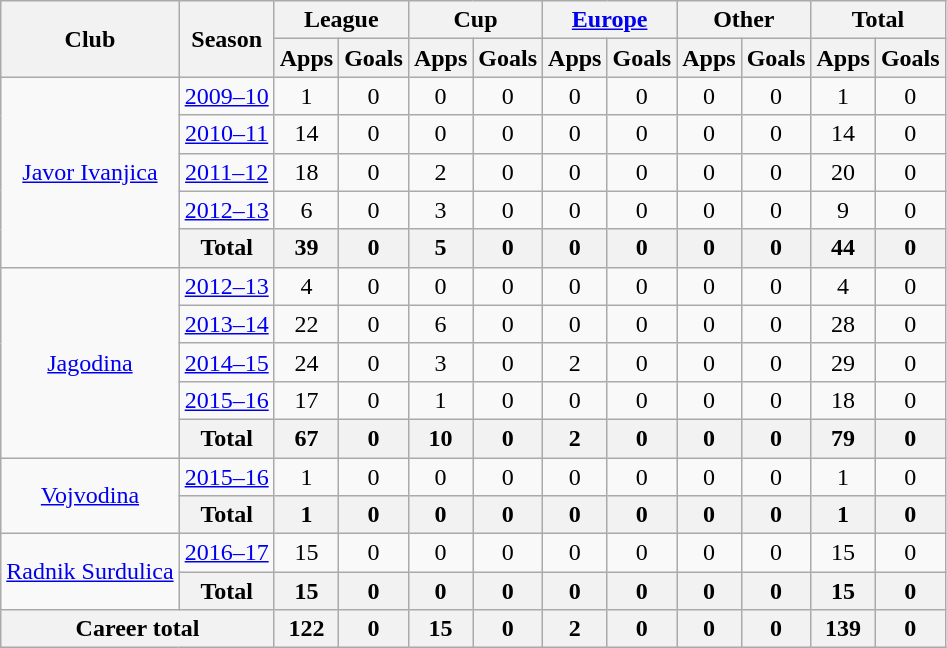<table class="wikitable" style="text-align: center;">
<tr>
<th rowspan="2">Club</th>
<th rowspan="2">Season</th>
<th colspan="2">League</th>
<th colspan="2">Cup</th>
<th colspan="2"><a href='#'>Europe</a></th>
<th colspan="2">Other</th>
<th colspan="2">Total</th>
</tr>
<tr>
<th>Apps</th>
<th>Goals</th>
<th>Apps</th>
<th>Goals</th>
<th>Apps</th>
<th>Goals</th>
<th>Apps</th>
<th>Goals</th>
<th>Apps</th>
<th>Goals</th>
</tr>
<tr>
<td rowspan="5"><a href='#'>Javor Ivanjica</a></td>
<td><a href='#'>2009–10</a></td>
<td>1</td>
<td>0</td>
<td>0</td>
<td>0</td>
<td>0</td>
<td>0</td>
<td>0</td>
<td>0</td>
<td>1</td>
<td>0</td>
</tr>
<tr>
<td><a href='#'>2010–11</a></td>
<td>14</td>
<td>0</td>
<td>0</td>
<td>0</td>
<td>0</td>
<td>0</td>
<td>0</td>
<td>0</td>
<td>14</td>
<td>0</td>
</tr>
<tr>
<td><a href='#'>2011–12</a></td>
<td>18</td>
<td>0</td>
<td>2</td>
<td>0</td>
<td>0</td>
<td>0</td>
<td>0</td>
<td>0</td>
<td>20</td>
<td>0</td>
</tr>
<tr>
<td><a href='#'>2012–13</a></td>
<td>6</td>
<td>0</td>
<td>3</td>
<td>0</td>
<td>0</td>
<td>0</td>
<td>0</td>
<td>0</td>
<td>9</td>
<td>0</td>
</tr>
<tr>
<th>Total</th>
<th>39</th>
<th>0</th>
<th>5</th>
<th>0</th>
<th>0</th>
<th>0</th>
<th>0</th>
<th>0</th>
<th>44</th>
<th>0</th>
</tr>
<tr>
<td rowspan="5"><a href='#'>Jagodina</a></td>
<td><a href='#'>2012–13</a></td>
<td>4</td>
<td>0</td>
<td>0</td>
<td>0</td>
<td>0</td>
<td>0</td>
<td>0</td>
<td>0</td>
<td>4</td>
<td>0</td>
</tr>
<tr>
<td><a href='#'>2013–14</a></td>
<td>22</td>
<td>0</td>
<td>6</td>
<td>0</td>
<td>0</td>
<td>0</td>
<td>0</td>
<td>0</td>
<td>28</td>
<td>0</td>
</tr>
<tr>
<td><a href='#'>2014–15</a></td>
<td>24</td>
<td>0</td>
<td>3</td>
<td>0</td>
<td>2</td>
<td>0</td>
<td>0</td>
<td>0</td>
<td>29</td>
<td>0</td>
</tr>
<tr>
<td><a href='#'>2015–16</a></td>
<td>17</td>
<td>0</td>
<td>1</td>
<td>0</td>
<td>0</td>
<td>0</td>
<td>0</td>
<td>0</td>
<td>18</td>
<td>0</td>
</tr>
<tr>
<th>Total</th>
<th>67</th>
<th>0</th>
<th>10</th>
<th>0</th>
<th>2</th>
<th>0</th>
<th>0</th>
<th>0</th>
<th>79</th>
<th>0</th>
</tr>
<tr>
<td rowspan="2"><a href='#'>Vojvodina</a></td>
<td><a href='#'>2015–16</a></td>
<td>1</td>
<td>0</td>
<td>0</td>
<td>0</td>
<td>0</td>
<td>0</td>
<td>0</td>
<td>0</td>
<td>1</td>
<td>0</td>
</tr>
<tr>
<th>Total</th>
<th>1</th>
<th>0</th>
<th>0</th>
<th>0</th>
<th>0</th>
<th>0</th>
<th>0</th>
<th>0</th>
<th>1</th>
<th>0</th>
</tr>
<tr>
<td rowspan="2"><a href='#'>Radnik Surdulica</a></td>
<td><a href='#'>2016–17</a></td>
<td>15</td>
<td>0</td>
<td>0</td>
<td>0</td>
<td>0</td>
<td>0</td>
<td>0</td>
<td>0</td>
<td>15</td>
<td>0</td>
</tr>
<tr>
<th>Total</th>
<th>15</th>
<th>0</th>
<th>0</th>
<th>0</th>
<th>0</th>
<th>0</th>
<th>0</th>
<th>0</th>
<th>15</th>
<th>0</th>
</tr>
<tr>
<th colspan="2">Career total</th>
<th>122</th>
<th>0</th>
<th>15</th>
<th>0</th>
<th>2</th>
<th>0</th>
<th>0</th>
<th>0</th>
<th>139</th>
<th>0</th>
</tr>
</table>
